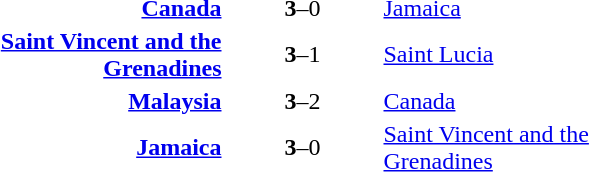<table>
<tr>
<th width=200></th>
<th width=100></th>
<th width=200></th>
</tr>
<tr>
<td align=right><strong><a href='#'>Canada</a> </strong></td>
<td align=center><strong>3</strong>–0</td>
<td> <a href='#'>Jamaica</a></td>
</tr>
<tr>
<td align=right><strong><a href='#'>Saint Vincent and the Grenadines</a> </strong></td>
<td align=center><strong>3</strong>–1</td>
<td> <a href='#'>Saint Lucia</a></td>
</tr>
<tr>
<td align=right><strong><a href='#'>Malaysia</a> </strong></td>
<td align=center><strong>3</strong>–2</td>
<td> <a href='#'>Canada</a></td>
</tr>
<tr>
<td align=right><strong><a href='#'>Jamaica</a> </strong></td>
<td align=center><strong>3</strong>–0</td>
<td> <a href='#'>Saint Vincent and the Grenadines</a></td>
</tr>
</table>
